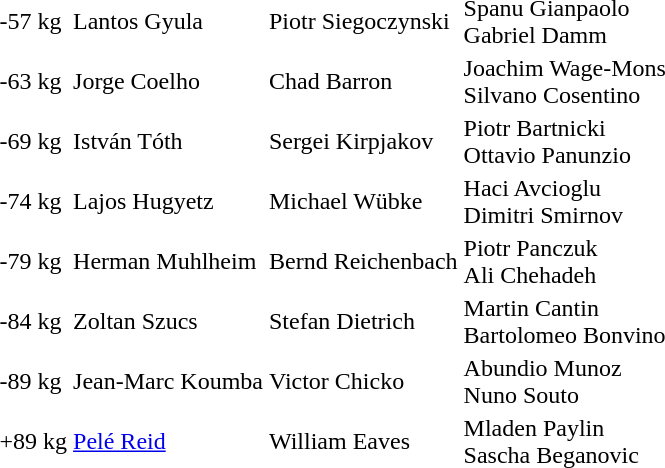<table>
<tr>
<td>-57 kg</td>
<td>Lantos Gyula </td>
<td>Piotr Siegoczynski </td>
<td>Spanu Gianpaolo <br>Gabriel Damm </td>
</tr>
<tr>
<td>-63 kg</td>
<td>Jorge Coelho </td>
<td>Chad Barron </td>
<td>Joachim Wage-Mons <br>Silvano Cosentino </td>
</tr>
<tr>
<td>-69 kg</td>
<td>István Tóth </td>
<td>Sergei Kirpjakov </td>
<td>Piotr Bartnicki <br>Ottavio Panunzio </td>
</tr>
<tr>
<td>-74 kg</td>
<td>Lajos Hugyetz </td>
<td>Michael Wübke </td>
<td>Haci Avcioglu <br>Dimitri Smirnov </td>
</tr>
<tr>
<td>-79 kg</td>
<td>Herman Muhlheim </td>
<td>Bernd Reichenbach </td>
<td>Piotr Panczuk <br>Ali Chehadeh </td>
</tr>
<tr>
<td>-84 kg</td>
<td>Zoltan Szucs </td>
<td>Stefan Dietrich </td>
<td>Martin Cantin <br>Bartolomeo Bonvino </td>
</tr>
<tr>
<td>-89 kg</td>
<td>Jean-Marc Koumba </td>
<td>Victor Chicko </td>
<td>Abundio Munoz <br>Nuno Souto </td>
</tr>
<tr>
<td>+89 kg</td>
<td><a href='#'>Pelé Reid</a> </td>
<td>William Eaves </td>
<td>Mladen Paylin <br>Sascha Beganovic </td>
</tr>
<tr>
</tr>
</table>
